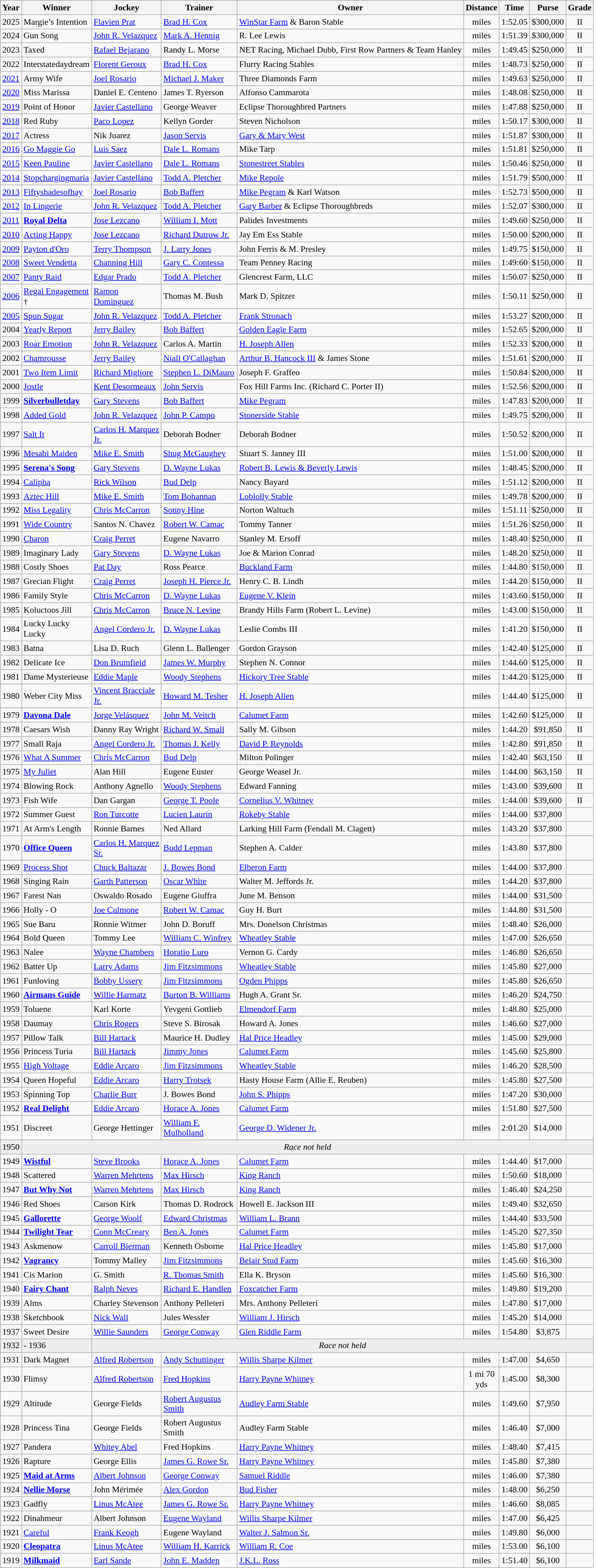<table class="wikitable sortable" style="font-size:90%">
<tr>
<th style="width:25px">Year</th>
<th style="width:110px">Winner</th>
<th style="width:110px">Jockey</th>
<th style="width:120px">Trainer</th>
<th>Owner</th>
<th style="width:45px">Distance</th>
<th style="width:25px">Time</th>
<th style="width:35px">Purse</th>
<th style="width:20px">Grade</th>
</tr>
<tr>
<td align=center>2025</td>
<td>Margie’s Intention</td>
<td><a href='#'>Flavien Prat</a></td>
<td><a href='#'>Brad H. Cox</a></td>
<td><a href='#'>WinStar Farm</a> & Baron Stable</td>
<td align=center> miles</td>
<td align=center>1:52.05</td>
<td align=center>$300,000</td>
<td align=center>II</td>
</tr>
<tr>
<td align=center>2024</td>
<td>Gun Song</td>
<td><a href='#'>John R. Velazquez</a></td>
<td><a href='#'>Mark A. Hennig</a></td>
<td>R. Lee Lewis</td>
<td align=center> miles</td>
<td align=center>1:51.39</td>
<td align=center>$300,000</td>
<td align=center>II</td>
</tr>
<tr>
<td align=center>2023</td>
<td>Taxed</td>
<td><a href='#'>Rafael Bejarano</a></td>
<td>Randy L. Morse</td>
<td>NET Racing, Michael Dubb, First Row Partners & Team Hanley</td>
<td align=center> miles</td>
<td align=center>1:49.45</td>
<td align=center>$250,000</td>
<td align=center>II</td>
</tr>
<tr>
<td align=center>2022</td>
<td>Interstatedaydream</td>
<td><a href='#'>Florent Geroux</a></td>
<td><a href='#'>Brad H. Cox</a></td>
<td>Flurry Racing Stables</td>
<td align=center> miles</td>
<td align=center>1:48.73</td>
<td align=center>$250,000</td>
<td align=center>II</td>
</tr>
<tr>
<td align=center><a href='#'>2021</a></td>
<td>Army Wife</td>
<td><a href='#'>Joel Rosario</a></td>
<td><a href='#'>Michael J. Maker</a></td>
<td>Three Diamonds Farm</td>
<td align=center> miles</td>
<td align=center>1:49.63</td>
<td align=center>$250,000</td>
<td align=center>II</td>
</tr>
<tr>
<td align=center><a href='#'>2020</a></td>
<td>Miss Marissa</td>
<td>Daniel E. Centeno</td>
<td>James T. Ryerson</td>
<td>Alfonso Cammarota</td>
<td align=center> miles</td>
<td align=center>1:48.08</td>
<td align=center>$250,000</td>
<td align=center>II</td>
</tr>
<tr>
<td align=center><a href='#'>2019</a></td>
<td>Point of Honor</td>
<td><a href='#'>Javier Castellano</a></td>
<td>George Weaver</td>
<td>Eclipse Thoroughbred Partners</td>
<td align=center> miles</td>
<td align=center>1:47.88</td>
<td align=center>$250,000</td>
<td align=center>II</td>
</tr>
<tr>
<td align=center><a href='#'>2018</a></td>
<td>Red Ruby</td>
<td><a href='#'>Paco Lopez</a></td>
<td>Kellyn Gorder</td>
<td>Steven Nicholson</td>
<td align=center> miles</td>
<td align=center>1:50.17</td>
<td align=center>$300,000</td>
<td align=center>II</td>
</tr>
<tr>
<td align=center><a href='#'>2017</a></td>
<td>Actress</td>
<td>Nik Juarez</td>
<td><a href='#'>Jason Servis</a></td>
<td><a href='#'>Gary & Mary West</a></td>
<td align=center> miles</td>
<td align=center>1:51.87</td>
<td align=center>$300,000</td>
<td align=center>II</td>
</tr>
<tr>
<td align=center><a href='#'>2016</a></td>
<td><a href='#'>Go Maggie Go</a></td>
<td><a href='#'>Luis Saez</a></td>
<td><a href='#'>Dale L. Romans</a></td>
<td>Mike Tarp</td>
<td align=center> miles</td>
<td align=center>1:51.81</td>
<td align=center>$250,000</td>
<td align=center>II</td>
</tr>
<tr>
<td align=center><a href='#'>2015</a></td>
<td><a href='#'>Keen Pauline</a></td>
<td><a href='#'>Javier Castellano</a></td>
<td><a href='#'>Dale L. Romans</a></td>
<td><a href='#'>Stonestreet Stables</a></td>
<td align=center> miles</td>
<td align=center>1:50.46</td>
<td align=center>$250,000</td>
<td align=center>II</td>
</tr>
<tr>
<td align=center><a href='#'>2014</a></td>
<td><a href='#'>Stopchargingmaria</a></td>
<td><a href='#'>Javier Castellano</a></td>
<td><a href='#'>Todd A. Pletcher</a></td>
<td><a href='#'>Mike Repole</a></td>
<td align=center> miles</td>
<td align=center>1:51.79</td>
<td align=center>$500,000</td>
<td align=center>II</td>
</tr>
<tr>
<td align=center><a href='#'>2013</a></td>
<td><a href='#'>Fiftyshadesofhay</a></td>
<td><a href='#'>Joel Rosario</a></td>
<td><a href='#'>Bob Baffert</a></td>
<td><a href='#'>Mike Pegram</a> & Karl Watson</td>
<td align=center> miles</td>
<td align=center>1:52.73</td>
<td align=center>$500,000</td>
<td align=center>II</td>
</tr>
<tr>
<td align=center><a href='#'>2012</a></td>
<td><a href='#'>In Lingerie</a></td>
<td><a href='#'>John R. Velazquez</a></td>
<td><a href='#'>Todd A. Pletcher</a></td>
<td><a href='#'>Gary Barber</a> & Eclipse Thoroughbreds</td>
<td align=center> miles</td>
<td align=center>1:52.07</td>
<td align=center>$300,000</td>
<td align=center>II</td>
</tr>
<tr>
<td align=center><a href='#'>2011</a></td>
<td><strong><a href='#'>Royal Delta</a></strong></td>
<td><a href='#'>Jose Lezcano</a></td>
<td><a href='#'>William I. Mott</a></td>
<td>Palides Investments</td>
<td align=center> miles</td>
<td align=center>1:49.60</td>
<td align=center>$250,000</td>
<td align=center>II</td>
</tr>
<tr>
<td align=center><a href='#'>2010</a></td>
<td><a href='#'>Acting Happy</a></td>
<td><a href='#'>Jose Lezcano</a></td>
<td><a href='#'>Richard Dutrow Jr.</a></td>
<td>Jay Em Ess Stable</td>
<td align=center> miles</td>
<td align=center>1:50.00</td>
<td align=center>$200,000</td>
<td align=center>II</td>
</tr>
<tr>
<td align=center><a href='#'>2009</a></td>
<td><a href='#'>Payton d'Oro</a></td>
<td><a href='#'>Terry Thompson</a></td>
<td><a href='#'>J. Larry Jones</a></td>
<td>John Ferris & M. Presley</td>
<td align=center> miles</td>
<td align=center>1:49.75</td>
<td align=center>$150,000</td>
<td align=center>II</td>
</tr>
<tr>
<td align=center><a href='#'>2008</a></td>
<td><a href='#'>Sweet Vendetta</a></td>
<td><a href='#'>Channing Hill</a></td>
<td><a href='#'>Gary C. Contessa</a></td>
<td>Team Penney Racing</td>
<td align=center> miles</td>
<td align=center>1:49:60</td>
<td align=center>$150,000</td>
<td align=center>II</td>
</tr>
<tr>
<td align=center><a href='#'>2007</a></td>
<td><a href='#'>Panty Raid</a></td>
<td><a href='#'>Edgar Prado</a></td>
<td><a href='#'>Todd A. Pletcher</a></td>
<td>Glencrest Farm, LLC</td>
<td align=center> miles</td>
<td align=center>1:50.07</td>
<td align=center>$250,000</td>
<td align=center>II</td>
</tr>
<tr>
<td align=center><a href='#'>2006</a></td>
<td><a href='#'>Regal Engagement</a> †</td>
<td><a href='#'>Ramon Dominguez</a></td>
<td>Thomas M. Bush</td>
<td>Mark D. Spitzer</td>
<td align=center> miles</td>
<td align=center>1:50.11</td>
<td align=center>$250,000</td>
<td align=center>II</td>
</tr>
<tr>
<td align=center><a href='#'>2005</a></td>
<td><a href='#'>Spun Sugar</a></td>
<td><a href='#'>John R. Velazquez</a></td>
<td><a href='#'>Todd A. Pletcher</a></td>
<td><a href='#'>Frank Stronach</a></td>
<td align=center> miles</td>
<td align=center>1:53.27</td>
<td align=center>$200,000</td>
<td align=center>II</td>
</tr>
<tr>
<td align=center>2004</td>
<td><a href='#'>Yearly Report</a></td>
<td><a href='#'>Jerry Bailey</a></td>
<td><a href='#'>Bob Baffert</a></td>
<td><a href='#'>Golden Eagle Farm</a></td>
<td align=center> miles</td>
<td align=center>1:52.65</td>
<td align=center>$200,000</td>
<td align=center>II</td>
</tr>
<tr>
<td align=center>2003</td>
<td><a href='#'>Roar Emotion</a></td>
<td><a href='#'>John R. Velazquez</a></td>
<td>Carlos A. Martin</td>
<td><a href='#'>H. Joseph Allen</a></td>
<td align=center> miles</td>
<td align=center>1:52.33</td>
<td align=center>$200,000</td>
<td align=center>II</td>
</tr>
<tr>
<td align=center>2002</td>
<td><a href='#'>Chamrousse</a></td>
<td><a href='#'>Jerry Bailey</a></td>
<td><a href='#'>Niall O'Callaghan</a></td>
<td><a href='#'>Arthur B. Hancock III</a> & James Stone</td>
<td align=center> miles</td>
<td align=center>1:51.61</td>
<td align=center>$200,000</td>
<td align=center>II</td>
</tr>
<tr>
<td align=center>2001</td>
<td><a href='#'>Two Item Limit</a></td>
<td><a href='#'>Richard Migliore</a></td>
<td><a href='#'>Stephen L. DiMauro</a></td>
<td>Joseph F. Graffeo</td>
<td align=center> miles</td>
<td align=center>1:50.84</td>
<td align=center>$200,000</td>
<td align=center>II</td>
</tr>
<tr>
<td align=center>2000</td>
<td><a href='#'>Jostle</a></td>
<td><a href='#'>Kent Desormeaux</a></td>
<td><a href='#'>John Servis</a></td>
<td>Fox Hill Farms Inc. (Richard C. Porter II)</td>
<td align=center> miles</td>
<td align=center>1:52.56</td>
<td align=center>$200,000</td>
<td align=center>II</td>
</tr>
<tr>
<td align=center>1999</td>
<td><strong><a href='#'>Silverbulletday</a></strong></td>
<td><a href='#'>Gary Stevens</a></td>
<td><a href='#'>Bob Baffert</a></td>
<td><a href='#'>Mike Pegram</a></td>
<td align=center> miles</td>
<td align=center>1:47.83</td>
<td align=center>$200,000</td>
<td align=center>II</td>
</tr>
<tr>
<td align=center>1998</td>
<td><a href='#'>Added Gold</a></td>
<td><a href='#'>John R. Velazquez</a></td>
<td><a href='#'>John P. Campo</a></td>
<td><a href='#'>Stonerside Stable</a></td>
<td align=center> miles</td>
<td align=center>1:49.75</td>
<td align=center>$200,000</td>
<td align=center>II</td>
</tr>
<tr>
<td align=center>1997</td>
<td><a href='#'>Salt It</a></td>
<td><a href='#'>Carlos H. Marquez Jr.</a></td>
<td>Deborah Bodner</td>
<td>Deborah Bodner</td>
<td align=center> miles</td>
<td align=center>1:50.52</td>
<td align=center>$200,000</td>
<td align=center>II</td>
</tr>
<tr>
<td align=center>1996</td>
<td><a href='#'>Mesabi Maiden</a></td>
<td><a href='#'>Mike E. Smith</a></td>
<td><a href='#'>Shug McGaughey</a></td>
<td>Stuart S. Janney III</td>
<td align=center> miles</td>
<td align=center>1:51.00</td>
<td align=center>$200,000</td>
<td align=center>II</td>
</tr>
<tr>
<td align=center>1995</td>
<td><strong><a href='#'>Serena's Song</a></strong></td>
<td><a href='#'>Gary Stevens</a></td>
<td><a href='#'>D. Wayne Lukas</a></td>
<td><a href='#'>Robert B. Lewis & Beverly Lewis</a></td>
<td align=center> miles</td>
<td align=center>1:48.45</td>
<td align=center>$200,000</td>
<td align=center>II</td>
</tr>
<tr>
<td align=center>1994</td>
<td><a href='#'>Calipha</a></td>
<td><a href='#'>Rick Wilson</a></td>
<td><a href='#'>Bud Delp</a></td>
<td>Nancy Bayard</td>
<td align=center> miles</td>
<td align=center>1:51.12</td>
<td align=center>$200,000</td>
<td align=center>II</td>
</tr>
<tr>
<td align=center>1993</td>
<td><a href='#'>Aztec Hill</a></td>
<td><a href='#'>Mike E. Smith</a></td>
<td><a href='#'>Tom Bohannan</a></td>
<td><a href='#'>Loblolly Stable</a></td>
<td align=center> miles</td>
<td align=center>1:49.78</td>
<td align=center>$200,000</td>
<td align=center>II</td>
</tr>
<tr>
<td align=center>1992</td>
<td><a href='#'>Miss Legality</a></td>
<td><a href='#'>Chris McCarron</a></td>
<td><a href='#'>Sonny Hine</a></td>
<td>Norton Waltuch</td>
<td align=center> miles</td>
<td align=center>1:51.11</td>
<td align=center>$250,000</td>
<td align=center>II</td>
</tr>
<tr>
<td align=center>1991</td>
<td><a href='#'>Wide Country</a></td>
<td>Santos N. Chavez</td>
<td><a href='#'>Robert W. Camac</a></td>
<td>Tommy Tanner</td>
<td align=center> miles</td>
<td align=center>1:51.26</td>
<td align=center>$250,000</td>
<td align=center>II</td>
</tr>
<tr>
<td align=center>1990</td>
<td><a href='#'>Charon</a></td>
<td><a href='#'>Craig Perret</a></td>
<td>Eugene Navarro</td>
<td>Stanley M. Ersoff</td>
<td align=center> miles</td>
<td align=center>1:48.40</td>
<td align=center>$250,000</td>
<td align=center>II</td>
</tr>
<tr>
<td align=center>1989</td>
<td>Imaginary Lady</td>
<td><a href='#'>Gary Stevens</a></td>
<td><a href='#'>D. Wayne Lukas</a></td>
<td>Joe & Marion Conrad</td>
<td align=center> miles</td>
<td align=center>1:48.20</td>
<td align=center>$250,000</td>
<td align=center>II</td>
</tr>
<tr>
<td align=center>1988</td>
<td>Costly Shoes</td>
<td><a href='#'>Pat Day</a></td>
<td>Ross Pearce</td>
<td><a href='#'>Buckland Farm</a></td>
<td align=center> miles</td>
<td align=center>1:44.80</td>
<td align=center>$150,000</td>
<td align=center>II</td>
</tr>
<tr>
<td align=center>1987</td>
<td>Grecian Flight</td>
<td><a href='#'>Craig Perret</a></td>
<td><a href='#'>Joseph H. Pierce Jr.</a></td>
<td>Henry C. B. Lindh</td>
<td align=center> miles</td>
<td align=center>1:44.20</td>
<td align=center>$150,000</td>
<td align=center>II</td>
</tr>
<tr>
<td align=center>1986</td>
<td>Family Style</td>
<td><a href='#'>Chris McCarron</a></td>
<td><a href='#'>D. Wayne Lukas</a></td>
<td><a href='#'>Eugene V. Klein</a></td>
<td align=center> miles</td>
<td align=center>1:43.60</td>
<td align=center>$150,000</td>
<td align=center>II</td>
</tr>
<tr>
<td align=center>1985</td>
<td>Koluctoos Jill</td>
<td><a href='#'>Chris McCarron</a></td>
<td><a href='#'>Bruce N. Levine</a></td>
<td>Brandy Hills Farm (Robert L. Levine)</td>
<td align=center> miles</td>
<td align=center>1:43.00</td>
<td align=center>$150,000</td>
<td align=center>II</td>
</tr>
<tr>
<td align=center>1984</td>
<td>Lucky Lucky Lucky</td>
<td><a href='#'>Angel Cordero Jr.</a></td>
<td><a href='#'>D. Wayne Lukas</a></td>
<td>Leslie Combs III</td>
<td align=center> miles</td>
<td align=center>1:41.20</td>
<td align=center>$150,000</td>
<td align=center>II</td>
</tr>
<tr>
<td align=center>1983</td>
<td>Batna</td>
<td>Lisa D. Ruch</td>
<td>Glenn L. Ballenger</td>
<td>Gordon Grayson</td>
<td align=center> miles</td>
<td align=center>1:42.40</td>
<td align=center>$125,000</td>
<td align=center>II</td>
</tr>
<tr>
<td align=center>1982</td>
<td>Delicate Ice</td>
<td><a href='#'>Don Brumfield</a></td>
<td><a href='#'>James W. Murphy</a></td>
<td>Stephen N. Connor</td>
<td align=center> miles</td>
<td align=center>1:44.60</td>
<td align=center>$125,000</td>
<td align=center>II</td>
</tr>
<tr>
<td align=center>1981</td>
<td>Dame Mysterieuse</td>
<td><a href='#'>Eddie Maple</a></td>
<td><a href='#'>Woody Stephens</a></td>
<td><a href='#'>Hickory Tree Stable</a></td>
<td align=center> miles</td>
<td align=center>1:44.20</td>
<td align=center>$125,000</td>
<td align=center>II</td>
</tr>
<tr>
<td align=center>1980</td>
<td>Weber City Miss</td>
<td><a href='#'>Vincent Bracciale Jr.</a></td>
<td><a href='#'>Howard M. Tesher</a></td>
<td><a href='#'>H. Joseph Allen</a></td>
<td align=center> miles</td>
<td align=center>1:44.40</td>
<td align=center>$125,000</td>
<td align=center>II</td>
</tr>
<tr>
<td align=center>1979</td>
<td><strong><a href='#'>Davona Dale</a></strong></td>
<td><a href='#'>Jorge Velásquez</a></td>
<td><a href='#'>John M. Veitch</a></td>
<td><a href='#'>Calumet Farm</a></td>
<td align=center> miles</td>
<td align=center>1:42.60</td>
<td align=center>$125,000</td>
<td align=center>II</td>
</tr>
<tr>
<td align=center>1978</td>
<td>Caesars Wish</td>
<td>Danny Ray Wright</td>
<td><a href='#'>Richard W. Small</a></td>
<td>Sally M. Gibson</td>
<td align=center> miles</td>
<td align=center>1:44.20</td>
<td align=center>$91,850</td>
<td align=center>II</td>
</tr>
<tr>
<td align=center>1977</td>
<td>Small Raja</td>
<td><a href='#'>Angel Cordero Jr.</a></td>
<td><a href='#'>Thomas J. Kelly</a></td>
<td><a href='#'>David P. Reynolds</a></td>
<td align=center> miles</td>
<td align=center>1:42.80</td>
<td align=center>$91,850</td>
<td align=center>II</td>
</tr>
<tr>
<td align=center>1976</td>
<td><a href='#'>What A Summer</a></td>
<td><a href='#'>Chris McCarron</a></td>
<td><a href='#'>Bud Delp</a></td>
<td>Milton Polinger</td>
<td align=center> miles</td>
<td align=center>1:42.40</td>
<td align=center>$63,150</td>
<td align=center>II</td>
</tr>
<tr>
<td align=center>1975</td>
<td><a href='#'>My Juliet</a></td>
<td>Alan Hill</td>
<td>Eugene Euster</td>
<td>George Weasel Jr.</td>
<td align=center> miles</td>
<td align=center>1:44.00</td>
<td align=center>$63,150</td>
<td align=center>II</td>
</tr>
<tr>
<td align=center>1974</td>
<td>Blowing Rock</td>
<td>Anthony Agnello</td>
<td><a href='#'>Woody Stephens</a></td>
<td>Edward Fanning</td>
<td align=center> miles</td>
<td align=center>1:43.00</td>
<td align=center>$39,600</td>
<td align=center>II</td>
</tr>
<tr>
<td align=center>1973</td>
<td>Fish Wife</td>
<td>Dan Gargan</td>
<td><a href='#'>George T. Poole</a></td>
<td><a href='#'>Cornelius V. Whitney</a></td>
<td align=center> miles</td>
<td align=center>1:44.00</td>
<td align=center>$39,600</td>
<td align=center>II</td>
</tr>
<tr>
<td align=center>1972</td>
<td>Summer Guest</td>
<td><a href='#'>Ron Turcotte</a></td>
<td><a href='#'>Lucien Laurin</a></td>
<td><a href='#'>Rokeby Stable</a></td>
<td align=center> miles</td>
<td align=center>1:44.00</td>
<td align=center>$37,800</td>
<td></td>
</tr>
<tr>
<td align=center>1971</td>
<td>At Arm's Length</td>
<td>Ronnie Barnes</td>
<td>Ned Allard</td>
<td>Larking Hill Farm (Fendall M. Clagett)</td>
<td align=center> miles</td>
<td align=center>1:43.20</td>
<td align=center>$37,800</td>
<td></td>
</tr>
<tr>
<td align=center>1970</td>
<td><strong><a href='#'>Office Queen</a></strong></td>
<td><a href='#'>Carlos H. Marquez Sr.</a></td>
<td><a href='#'>Budd Lepman</a></td>
<td>Stephen A. Calder</td>
<td align=center> miles</td>
<td align=center>1:43.80</td>
<td align=center>$37,800</td>
<td></td>
</tr>
<tr>
<td align=center>1969</td>
<td><a href='#'>Process Shot</a></td>
<td><a href='#'>Chuck Baltazar</a></td>
<td><a href='#'>J. Bowes Bond</a></td>
<td><a href='#'>Elberon Farm</a></td>
<td align=center> miles</td>
<td align=center>1:44.00</td>
<td align=center>$37,800</td>
<td></td>
</tr>
<tr>
<td align=center>1968</td>
<td>Singing Rain</td>
<td><a href='#'>Garth Patterson</a></td>
<td><a href='#'>Oscar White</a></td>
<td>Walter M. Jeffords Jr.</td>
<td align=center> miles</td>
<td align=center>1:44.20</td>
<td align=center>$37,800</td>
<td></td>
</tr>
<tr>
<td align=center>1967</td>
<td>Farest Nan</td>
<td>Oswaldo Rosado</td>
<td>Eugene Giuffra</td>
<td>June M. Benson</td>
<td align=center> miles</td>
<td align=center>1:44.00</td>
<td align=center>$31,500</td>
<td></td>
</tr>
<tr>
<td align=center>1966</td>
<td>Holly - O</td>
<td><a href='#'>Joe Culmone</a></td>
<td><a href='#'>Robert W. Camac</a></td>
<td>Guy H. Burt</td>
<td align=center> miles</td>
<td align=center>1:44.80</td>
<td align=center>$31,500</td>
<td></td>
</tr>
<tr>
<td align=center>1965</td>
<td>Sue Baru</td>
<td>Ronnie Witmer</td>
<td>John D. Boruff</td>
<td>Mrs. Donelson Christmas</td>
<td align=center> miles</td>
<td align=center>1:48.40</td>
<td align=center>$26,000</td>
<td></td>
</tr>
<tr>
<td align=center>1964</td>
<td>Bold Queen</td>
<td>Tommy Lee</td>
<td><a href='#'>William C. Winfrey</a></td>
<td><a href='#'>Wheatley Stable</a></td>
<td align=center> miles</td>
<td align=center>1:47.00</td>
<td align=center>$26,650</td>
<td></td>
</tr>
<tr>
<td align=center>1963</td>
<td>Nalee</td>
<td><a href='#'>Wayne Chambers</a></td>
<td><a href='#'>Horatio Luro</a></td>
<td>Vernon G. Cardy</td>
<td align=center> miles</td>
<td align=center>1:46.80</td>
<td align=center>$26,650</td>
<td></td>
</tr>
<tr>
<td align=center>1962</td>
<td>Batter Up</td>
<td><a href='#'>Larry Adams</a></td>
<td><a href='#'>Jim Fitzsimmons</a></td>
<td><a href='#'>Wheatley Stable</a></td>
<td align=center> miles</td>
<td align=center>1:45.80</td>
<td align=center>$27,000</td>
<td></td>
</tr>
<tr>
<td align=center>1961</td>
<td>Funloving</td>
<td><a href='#'>Bobby Ussery</a></td>
<td><a href='#'>Jim Fitzsimmons</a></td>
<td><a href='#'>Ogden Phipps</a></td>
<td align=center> miles</td>
<td align=center>1:45.80</td>
<td align=center>$26,650</td>
<td></td>
</tr>
<tr>
<td align=center>1960</td>
<td><strong><a href='#'>Airmans Guide</a></strong></td>
<td><a href='#'>Willie Harmatz</a></td>
<td><a href='#'>Burton B. Williams</a></td>
<td>Hugh A. Grant Sr.</td>
<td align=center> miles</td>
<td align=center>1:46.20</td>
<td align=center>$24,750</td>
<td></td>
</tr>
<tr>
<td align=center>1959</td>
<td>Toluene</td>
<td>Karl Korte</td>
<td>Yevgeni Gottlieb</td>
<td><a href='#'>Elmendorf Farm</a></td>
<td align=center> miles</td>
<td align=center>1:48.80</td>
<td align=center>$25,000</td>
<td></td>
</tr>
<tr>
<td align=center>1958</td>
<td>Daumay</td>
<td><a href='#'>Chris Rogers</a></td>
<td>Steve S. Birosak</td>
<td>Howard A. Jones</td>
<td align=center> miles</td>
<td align=center>1:46.60</td>
<td align=center>$27,000</td>
<td></td>
</tr>
<tr>
<td align=center>1957</td>
<td>Pillow Talk</td>
<td><a href='#'>Bill Hartack</a></td>
<td>Maurice H. Dudley</td>
<td><a href='#'>Hal Price Headley</a></td>
<td align=center> miles</td>
<td align=center>1:45.00</td>
<td align=center>$29,000</td>
<td></td>
</tr>
<tr>
<td align=center>1956</td>
<td>Princess Turia</td>
<td><a href='#'>Bill Hartack</a></td>
<td><a href='#'>Jimmy Jones</a></td>
<td><a href='#'>Calumet Farm</a></td>
<td align=center> miles</td>
<td align=center>1:45.60</td>
<td align=center>$25,800</td>
<td></td>
</tr>
<tr>
<td align=center>1955</td>
<td><a href='#'>High Voltage</a></td>
<td><a href='#'>Eddie Arcaro</a></td>
<td><a href='#'>Jim Fitzsimmons</a></td>
<td><a href='#'>Wheatley Stable</a></td>
<td align=center> miles</td>
<td align=center>1:46.20</td>
<td align=center>$28,500</td>
<td></td>
</tr>
<tr>
<td align=center>1954</td>
<td>Queen Hopeful</td>
<td><a href='#'>Eddie Arcaro</a></td>
<td><a href='#'>Harry Trotsek</a></td>
<td>Hasty House Farm (Allie E. Reuben)</td>
<td align=center> miles</td>
<td align=center>1:45.80</td>
<td align=center>$27,500</td>
<td></td>
</tr>
<tr>
<td align=center>1953</td>
<td>Spinning Top</td>
<td><a href='#'>Charlie Burr</a></td>
<td>J. Bowes Bond</td>
<td><a href='#'>John S. Phipps</a></td>
<td align=center> miles</td>
<td align=center>1:47.20</td>
<td align=center>$30,000</td>
<td></td>
</tr>
<tr>
<td align=center>1952</td>
<td><strong><a href='#'>Real Delight</a></strong></td>
<td><a href='#'>Eddie Arcaro</a></td>
<td><a href='#'>Horace A. Jones</a></td>
<td><a href='#'>Calumet Farm</a></td>
<td align=center> miles</td>
<td align=center>1:51.80</td>
<td align=center>$27,500</td>
<td></td>
</tr>
<tr>
<td align=center>1951</td>
<td>Discreet</td>
<td>George Hettinger</td>
<td><a href='#'>William F. Mulholland</a></td>
<td><a href='#'>George D. Widener Jr.</a></td>
<td align=center> miles</td>
<td align=center>2:01.20</td>
<td align=center>$14,000</td>
<td></td>
</tr>
<tr bgcolor="#eeeeee">
<td align=center>1950</td>
<td align=center colspan=8><em>Race not held</em></td>
</tr>
<tr>
<td align=center>1949</td>
<td><strong><a href='#'>Wistful</a></strong></td>
<td><a href='#'>Steve Brooks</a></td>
<td><a href='#'>Horace A. Jones</a></td>
<td><a href='#'>Calumet Farm</a></td>
<td align=center> miles</td>
<td align=center>1:44.40</td>
<td align=center>$17,000</td>
<td></td>
</tr>
<tr>
<td align=center>1948</td>
<td>Scattered</td>
<td><a href='#'>Warren Mehrtens</a></td>
<td><a href='#'>Max Hirsch</a></td>
<td><a href='#'>King Ranch</a></td>
<td align=center> miles</td>
<td align=center>1:50.60</td>
<td align=center>$18,000</td>
<td></td>
</tr>
<tr>
<td align=center>1947</td>
<td><strong><a href='#'>But Why Not</a></strong></td>
<td><a href='#'>Warren Mehrtens</a></td>
<td><a href='#'>Max Hirsch</a></td>
<td><a href='#'>King Ranch</a></td>
<td align=center> miles</td>
<td align=center>1:46.40</td>
<td align=center>$24,250</td>
<td></td>
</tr>
<tr>
<td align=center>1946</td>
<td>Red Shoes</td>
<td>Carson Kirk</td>
<td>Thomas D. Rodrock</td>
<td>Howell E. Jackson III</td>
<td align=center> miles</td>
<td align=center>1:49.40</td>
<td align=center>$32,650</td>
<td></td>
</tr>
<tr>
<td align=center>1945</td>
<td><strong><a href='#'>Gallorette</a></strong></td>
<td><a href='#'>George Woolf</a></td>
<td><a href='#'>Edward Christmas</a></td>
<td><a href='#'>William L. Brann</a></td>
<td align=center> miles</td>
<td align=center>1:44.40</td>
<td align=center>$33,500</td>
<td></td>
</tr>
<tr>
<td align=center>1944</td>
<td><strong><a href='#'>Twilight Tear</a></strong></td>
<td><a href='#'>Conn McCreary</a></td>
<td><a href='#'>Ben A. Jones</a></td>
<td><a href='#'>Calumet Farm</a></td>
<td align=center> miles</td>
<td align=center>1:45.20</td>
<td align=center>$27,350</td>
<td></td>
</tr>
<tr>
<td align=center>1943</td>
<td>Askmenow</td>
<td><a href='#'>Carroll Bierman</a></td>
<td>Kenneth Osborne</td>
<td><a href='#'>Hal Price Headley</a></td>
<td align=center> miles</td>
<td align=center>1:45.80</td>
<td align=center>$17,000</td>
<td></td>
</tr>
<tr>
<td align=center>1942</td>
<td><strong><a href='#'>Vagrancy</a></strong></td>
<td>Tommy Malley</td>
<td><a href='#'>Jim Fitzsimmons</a></td>
<td><a href='#'>Belair Stud Farm</a></td>
<td align=center> miles</td>
<td align=center>1:45.60</td>
<td align=center>$16,300</td>
<td></td>
</tr>
<tr>
<td align=center>1941</td>
<td>Cis Marion</td>
<td>G. Smith</td>
<td><a href='#'>R. Thomas Smith</a></td>
<td>Ella K. Bryson</td>
<td align=center> miles</td>
<td align=center>1:45.60</td>
<td align=center>$16,300</td>
<td></td>
</tr>
<tr>
<td align=center>1940</td>
<td><strong><a href='#'>Fairy Chant</a></strong></td>
<td><a href='#'>Ralph Neves</a></td>
<td><a href='#'>Richard E. Handlen</a></td>
<td><a href='#'>Foxcatcher Farm</a></td>
<td align=center> miles</td>
<td align=center>1:49.80</td>
<td align=center>$19,200</td>
<td></td>
</tr>
<tr>
<td align=center>1939</td>
<td>Alms</td>
<td>Charley Stevenson</td>
<td>Anthony Pelleteri</td>
<td>Mrs. Anthony Pelleteri</td>
<td align=center> miles</td>
<td align=center>1:47.80</td>
<td align=center>$17,000</td>
<td></td>
</tr>
<tr>
<td align=center>1938</td>
<td>Sketchbook</td>
<td><a href='#'>Nick Wall</a></td>
<td>Jules Wessler</td>
<td><a href='#'>William J. Hirsch</a></td>
<td align=center> miles</td>
<td align=center>1:45.20</td>
<td align=center>$14,000</td>
<td></td>
</tr>
<tr>
<td align=center>1937</td>
<td>Sweet Desire</td>
<td><a href='#'>Willie Saunders</a></td>
<td><a href='#'>George Conway</a></td>
<td><a href='#'>Glen Riddle Farm</a></td>
<td align=center> miles</td>
<td align=center>1:54.80</td>
<td align=center>$3,875</td>
<td></td>
</tr>
<tr bgcolor="#eeeeee">
<td align=center>1932</td>
<td>- 1936</td>
<td colspan="7" align="center"><em>Race not held</em></td>
</tr>
<tr>
<td align=center>1931</td>
<td>Dark Magnet</td>
<td><a href='#'>Alfred Robertson</a></td>
<td><a href='#'>Andy Schuttinger</a></td>
<td><a href='#'>Willis Sharpe Kilmer</a></td>
<td align=center> miles</td>
<td align=center>1:47.00</td>
<td align=center>$4,650</td>
<td></td>
</tr>
<tr>
<td align=center>1930</td>
<td>Flimsy</td>
<td><a href='#'>Alfred Robertson</a></td>
<td><a href='#'>Fred Hopkins</a></td>
<td><a href='#'>Harry Payne Whitney</a></td>
<td align=center>1 mi 70 yds</td>
<td align=center>1:45.00</td>
<td align=center>$8,300</td>
<td></td>
</tr>
<tr>
<td align=center>1929</td>
<td>Altitude</td>
<td>George Fields</td>
<td><a href='#'>Robert Augustus Smith</a></td>
<td><a href='#'>Audley Farm Stable</a></td>
<td align=center> miles</td>
<td align=center>1:49.60</td>
<td align=center>$7,950</td>
<td></td>
</tr>
<tr>
<td align=center>1928</td>
<td>Princess Tina</td>
<td>George Fields</td>
<td>Robert Augustus Smith</td>
<td>Audley Farm Stable</td>
<td align=center> miles</td>
<td align=center>1:46.40</td>
<td align=center>$7,000</td>
<td></td>
</tr>
<tr>
<td align=center>1927</td>
<td>Pandera</td>
<td><a href='#'>Whitey Abel</a></td>
<td>Fred Hopkins</td>
<td><a href='#'>Harry Payne Whitney</a></td>
<td align=center> miles</td>
<td align=center>1:48.40</td>
<td align=center>$7,415</td>
<td></td>
</tr>
<tr>
<td align=center>1926</td>
<td>Rapture</td>
<td>George Ellis</td>
<td><a href='#'>James G. Rowe Sr.</a></td>
<td><a href='#'>Harry Payne Whitney</a></td>
<td align=center> miles</td>
<td align=center>1:45.80</td>
<td align=center>$7,380</td>
<td></td>
</tr>
<tr>
<td align=center>1925</td>
<td><strong><a href='#'>Maid at Arms</a></strong></td>
<td><a href='#'>Albert Johnson</a></td>
<td><a href='#'>George Conway</a></td>
<td><a href='#'>Samuel Riddle</a></td>
<td align=center> miles</td>
<td align=center>1:46.00</td>
<td align=center>$7,380</td>
<td></td>
</tr>
<tr>
<td align=center>1924</td>
<td><strong><a href='#'>Nellie Morse</a></strong></td>
<td>John Mérimée</td>
<td><a href='#'>Alex Gordon</a></td>
<td><a href='#'>Bud Fisher</a></td>
<td align=center> miles</td>
<td align=center>1:48.00</td>
<td align=center>$6,250</td>
<td></td>
</tr>
<tr>
<td align=center>1923</td>
<td>Gadfly</td>
<td><a href='#'>Linus McAtee</a></td>
<td><a href='#'>James G. Rowe Sr.</a></td>
<td><a href='#'>Harry Payne Whitney</a></td>
<td align=center> miles</td>
<td align=center>1:46.60</td>
<td align=center>$8,085</td>
<td></td>
</tr>
<tr>
<td align=center>1922</td>
<td>Dinahmeur</td>
<td>Albert Johnson</td>
<td><a href='#'>Eugene Wayland</a></td>
<td><a href='#'>Willis Sharpe Kilmer</a></td>
<td align=center> miles</td>
<td align=center>1:47.00</td>
<td align=center>$6,425</td>
<td></td>
</tr>
<tr>
<td align=center>1921</td>
<td><a href='#'>Careful</a></td>
<td><a href='#'>Frank Keogh</a></td>
<td>Eugene Wayland</td>
<td><a href='#'>Walter J. Salmon Sr.</a></td>
<td align=center> miles</td>
<td align=center>1:49.80</td>
<td align=center>$6,000</td>
<td></td>
</tr>
<tr>
<td align=center>1920</td>
<td><strong><a href='#'>Cleopatra</a></strong></td>
<td><a href='#'>Linus McAtee</a></td>
<td><a href='#'>William H. Karrick</a></td>
<td><a href='#'>William R. Coe</a></td>
<td align=center> miles</td>
<td align=center>1:53.00</td>
<td align=center>$6,100</td>
<td></td>
</tr>
<tr>
<td align=center>1919</td>
<td><strong><a href='#'>Milkmaid</a></strong></td>
<td><a href='#'>Earl Sande</a></td>
<td><a href='#'>John E. Madden</a></td>
<td><a href='#'>J.K.L. Ross</a></td>
<td align=center> miles</td>
<td align=center>1:51.40</td>
<td align=center>$6,100</td>
<td></td>
</tr>
</table>
